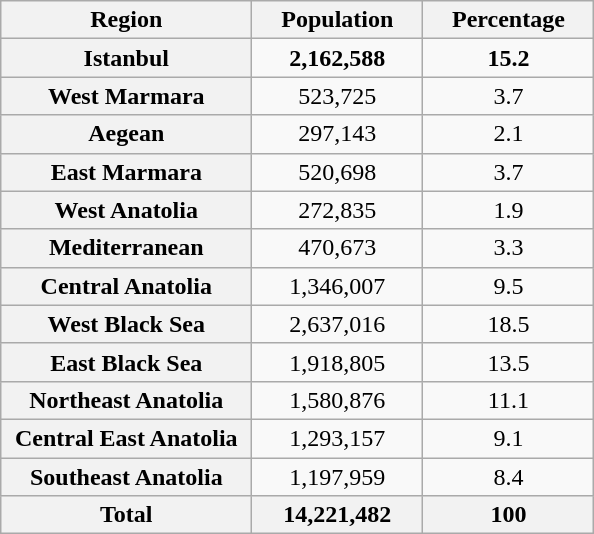<table class="wikitable">
<tr>
<th style="width:120pt;">Region</th>
<th style="width:80pt;">Population</th>
<th style="width:80pt;">Percentage</th>
</tr>
<tr>
<th style="width:120pt;">Istanbul</th>
<td style="text-align:center;"><strong>2,162,588</strong></td>
<td style="text-align:center;"><strong>15.2</strong></td>
</tr>
<tr>
<th style="width:120pt;">West Marmara</th>
<td style="text-align:center;">523,725</td>
<td style="text-align:center;">3.7</td>
</tr>
<tr>
<th style="width:120pt;">Aegean</th>
<td style="text-align:center;">297,143</td>
<td style="text-align:center;">2.1</td>
</tr>
<tr>
<th style="width:120pt;">East Marmara</th>
<td style="text-align:center;">520,698</td>
<td style="text-align:center;">3.7</td>
</tr>
<tr>
<th style="width:120pt;">West Anatolia</th>
<td style="text-align:center;">272,835</td>
<td style="text-align:center;">1.9</td>
</tr>
<tr>
<th style="width:120pt;">Mediterranean</th>
<td style="text-align:center;">470,673</td>
<td style="text-align:center;">3.3</td>
</tr>
<tr>
<th style="width:120pt;">Central Anatolia</th>
<td style="text-align:center;">1,346,007</td>
<td style="text-align:center;">9.5</td>
</tr>
<tr>
<th style="width:120pt;">West Black Sea</th>
<td style="text-align:center;">2,637,016</td>
<td style="text-align:center;">18.5</td>
</tr>
<tr>
<th style="width:120pt;">East Black Sea</th>
<td style="text-align:center;">1,918,805</td>
<td style="text-align:center;">13.5</td>
</tr>
<tr>
<th style="width:120pt;">Northeast Anatolia</th>
<td style="text-align:center;">1,580,876</td>
<td style="text-align:center;">11.1</td>
</tr>
<tr>
<th style="width:120pt;">Central East Anatolia</th>
<td style="text-align:center;">1,293,157</td>
<td style="text-align:center;">9.1</td>
</tr>
<tr>
<th style="width:120pt;">Southeast Anatolia</th>
<td style="text-align:center;">1,197,959</td>
<td style="text-align:center;">8.4</td>
</tr>
<tr>
<th style="width:120pt;">Total</th>
<th style="width:80pt;">14,221,482</th>
<th style="text-align:center;">100</th>
</tr>
</table>
